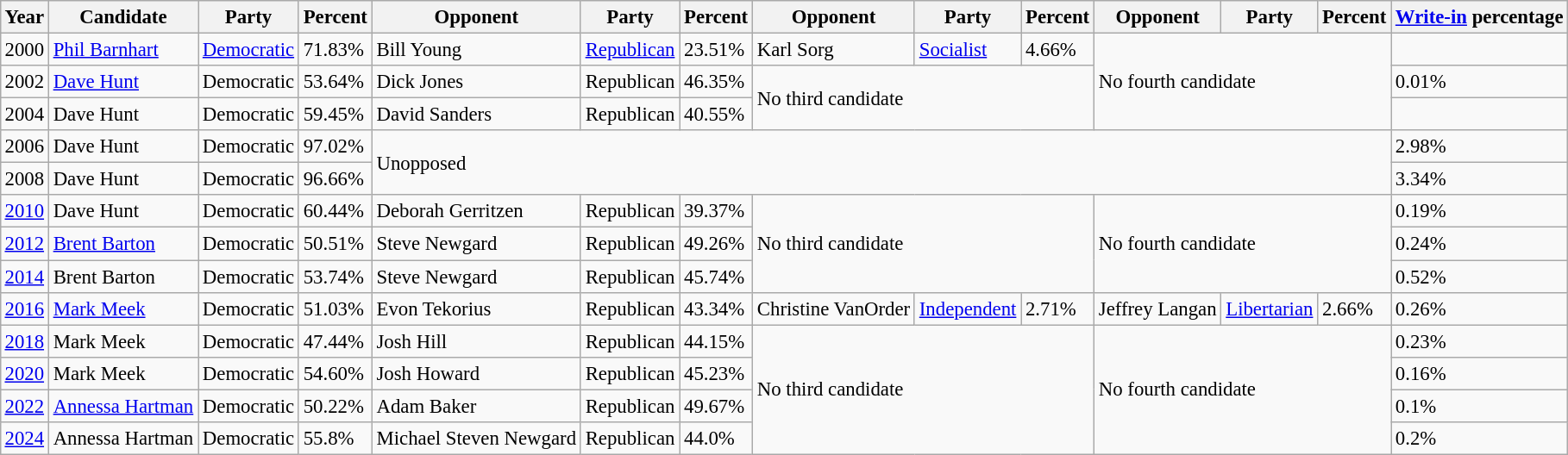<table class="wikitable sortable" style="margin:0.5em auto; font-size:95%;">
<tr>
<th>Year</th>
<th>Candidate</th>
<th>Party</th>
<th>Percent</th>
<th>Opponent</th>
<th>Party</th>
<th>Percent</th>
<th>Opponent</th>
<th>Party</th>
<th>Percent</th>
<th>Opponent</th>
<th>Party</th>
<th>Percent</th>
<th><a href='#'>Write-in</a> percentage</th>
</tr>
<tr>
<td>2000</td>
<td><a href='#'>Phil Barnhart</a></td>
<td><a href='#'>Democratic</a></td>
<td>71.83%</td>
<td>Bill Young</td>
<td><a href='#'>Republican</a></td>
<td>23.51%</td>
<td>Karl Sorg</td>
<td><a href='#'>Socialist</a></td>
<td>4.66%</td>
<td colspan="3" rowspan="3">No fourth candidate</td>
</tr>
<tr>
<td>2002</td>
<td><a href='#'>Dave Hunt</a></td>
<td>Democratic</td>
<td>53.64%</td>
<td>Dick Jones</td>
<td>Republican</td>
<td>46.35%</td>
<td colspan="3" rowspan="2">No third candidate</td>
<td>0.01%</td>
</tr>
<tr>
<td>2004</td>
<td>Dave Hunt</td>
<td>Democratic</td>
<td>59.45%</td>
<td>David Sanders</td>
<td>Republican</td>
<td>40.55%</td>
<td></td>
</tr>
<tr>
<td>2006</td>
<td>Dave Hunt</td>
<td>Democratic</td>
<td>97.02%</td>
<td colspan="9" rowspan="2">Unopposed</td>
<td>2.98%</td>
</tr>
<tr>
<td>2008</td>
<td>Dave Hunt</td>
<td>Democratic</td>
<td>96.66%</td>
<td>3.34%</td>
</tr>
<tr>
<td><a href='#'>2010</a></td>
<td>Dave Hunt</td>
<td>Democratic</td>
<td>60.44%</td>
<td>Deborah Gerritzen</td>
<td>Republican</td>
<td>39.37%</td>
<td colspan="3" rowspan="3">No third candidate</td>
<td colspan="3" rowspan="3">No fourth candidate</td>
<td>0.19%</td>
</tr>
<tr>
<td><a href='#'>2012</a></td>
<td><a href='#'>Brent Barton</a></td>
<td>Democratic</td>
<td>50.51%</td>
<td>Steve Newgard</td>
<td>Republican</td>
<td>49.26%</td>
<td>0.24%</td>
</tr>
<tr>
<td><a href='#'>2014</a></td>
<td>Brent Barton</td>
<td>Democratic</td>
<td>53.74%</td>
<td>Steve Newgard</td>
<td>Republican</td>
<td>45.74%</td>
<td>0.52%</td>
</tr>
<tr>
<td><a href='#'>2016</a></td>
<td><a href='#'>Mark Meek</a></td>
<td>Democratic</td>
<td>51.03%</td>
<td>Evon Tekorius</td>
<td>Republican</td>
<td>43.34%</td>
<td>Christine VanOrder</td>
<td><a href='#'>Independent</a></td>
<td>2.71%</td>
<td>Jeffrey Langan</td>
<td><a href='#'>Libertarian</a></td>
<td>2.66%</td>
<td>0.26%</td>
</tr>
<tr>
<td><a href='#'>2018</a></td>
<td>Mark Meek</td>
<td>Democratic</td>
<td>47.44%</td>
<td>Josh Hill</td>
<td>Republican</td>
<td>44.15%</td>
<td colspan="3" rowspan="4">No third candidate</td>
<td colspan="3" rowspan="4">No fourth candidate</td>
<td>0.23%</td>
</tr>
<tr>
<td><a href='#'>2020</a></td>
<td>Mark Meek</td>
<td>Democratic</td>
<td>54.60%</td>
<td>Josh Howard</td>
<td>Republican</td>
<td>45.23%</td>
<td>0.16%</td>
</tr>
<tr>
<td><a href='#'>2022</a></td>
<td><a href='#'>Annessa Hartman</a></td>
<td>Democratic</td>
<td>50.22%</td>
<td>Adam Baker</td>
<td>Republican</td>
<td>49.67%</td>
<td>0.1%</td>
</tr>
<tr>
<td><a href='#'>2024</a></td>
<td>Annessa Hartman</td>
<td>Democratic</td>
<td>55.8%</td>
<td>Michael Steven Newgard</td>
<td>Republican</td>
<td>44.0%</td>
<td>0.2%</td>
</tr>
</table>
